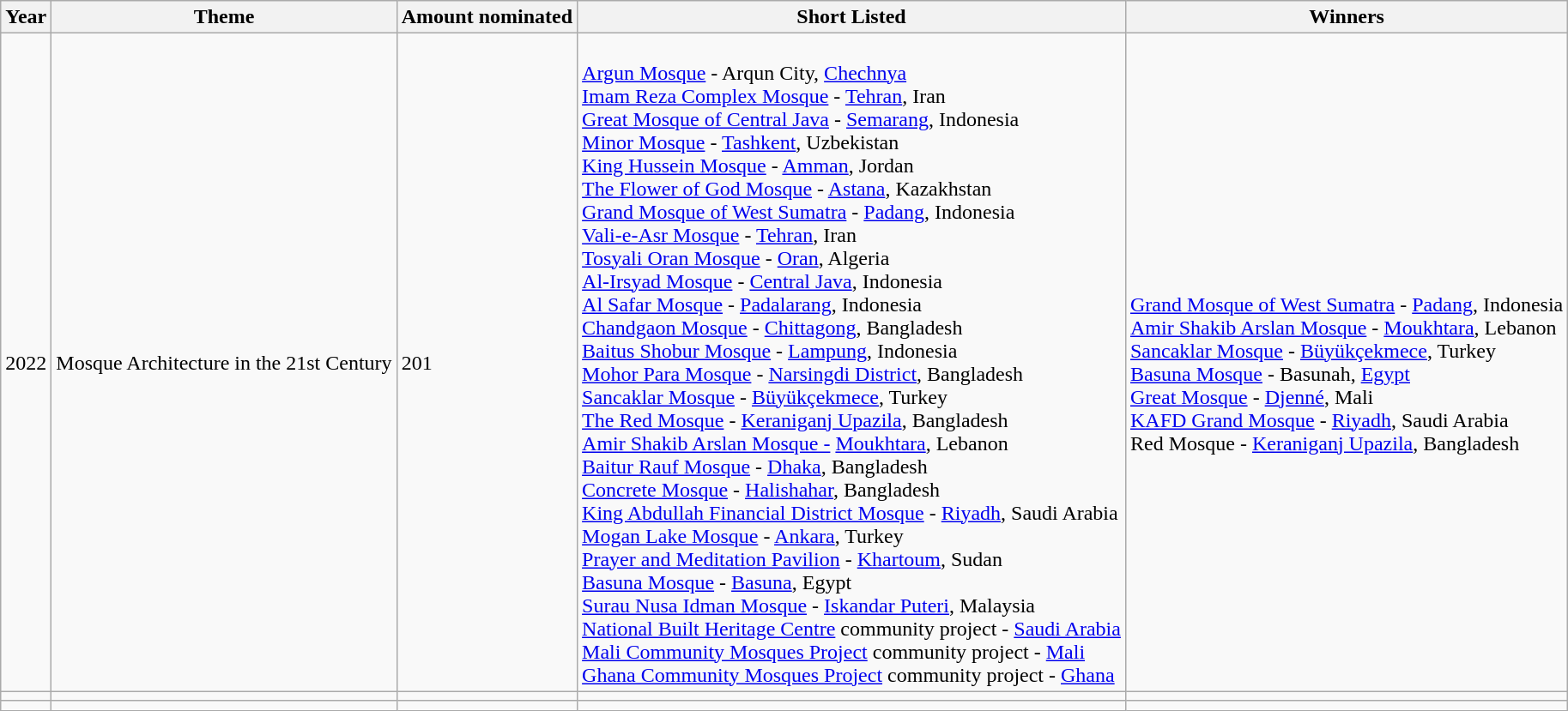<table class="wikitable">
<tr>
<th>Year</th>
<th>Theme</th>
<th>Amount nominated</th>
<th>Short Listed</th>
<th>Winners</th>
</tr>
<tr>
<td>2022</td>
<td>Mosque Architecture in the 21st Century</td>
<td>201</td>
<td><br><a href='#'>Argun Mosque</a> - Arqun City, <a href='#'>Chechnya</a><br>
<a href='#'>Imam Reza Complex Mosque</a> - <a href='#'>Tehran</a>, Iran<br>
<a href='#'>Great Mosque of Central Java</a> - <a href='#'>Semarang</a>, Indonesia<br>
<a href='#'>Minor Mosque</a> - <a href='#'>Tashkent</a>, Uzbekistan<br>
<a href='#'>King Hussein Mosque</a> - <a href='#'>Amman</a>, Jordan<br>
<a href='#'>The Flower of God Mosque</a> - <a href='#'>Astana</a>, Kazakhstan<br>
<a href='#'>Grand Mosque of West Sumatra</a> - <a href='#'>Padang</a>, Indonesia<br>
<a href='#'>Vali-e-Asr Mosque</a> - <a href='#'>Tehran</a>, Iran<br>
<a href='#'>Tosyali Oran Mosque</a> - <a href='#'>Oran</a>, Algeria<br>
<a href='#'>Al-Irsyad Mosque</a> - <a href='#'>Central Java</a>, Indonesia<br>
<a href='#'>Al Safar Mosque</a> - <a href='#'>Padalarang</a>, Indonesia<br>
<a href='#'>Chandgaon Mosque</a> - <a href='#'>Chittagong</a>, Bangladesh<br>
<a href='#'>Baitus Shobur Mosque</a> - <a href='#'>Lampung</a>, Indonesia<br>
<a href='#'>Mohor Para Mosque</a> - <a href='#'>Narsingdi District</a>, Bangladesh<br>
<a href='#'>Sancaklar Mosque</a> - <a href='#'>Büyükçekmece</a>, Turkey<br>
<a href='#'>The Red Mosque</a> - <a href='#'>Keraniganj Upazila</a>, Bangladesh<br>
<a href='#'>Amir Shakib Arslan Mosque -</a> <a href='#'>Moukhtara</a>, Lebanon<br>
<a href='#'>Baitur Rauf Mosque</a> - <a href='#'>Dhaka</a>, Bangladesh<br>
<a href='#'>Concrete Mosque</a> - <a href='#'>Halishahar</a>, Bangladesh<br>
<a href='#'>King Abdullah Financial District Mosque</a> - <a href='#'>Riyadh</a>, Saudi Arabia<br>
<a href='#'>Mogan Lake Mosque</a> - <a href='#'>Ankara</a>, Turkey<br>
<a href='#'>Prayer and Meditation Pavilion</a> - <a href='#'>Khartoum</a>, Sudan<br>
<a href='#'>Basuna Mosque</a> - <a href='#'>Basuna</a>, Egypt<br>
<a href='#'>Surau Nusa Idman Mosque</a> - <a href='#'>Iskandar Puteri</a>, Malaysia<br>
<a href='#'>National Built Heritage Centre</a> community project - <a href='#'>Saudi Arabia</a><br>
<a href='#'>Mali Community Mosques Project</a> community project - <a href='#'>Mali</a><br>
<a href='#'>Ghana Community Mosques Project</a> community project - <a href='#'>Ghana</a><br></td>
<td><br><a href='#'>Grand Mosque of West Sumatra</a> - <a href='#'>Padang</a>, Indonesia<br>
<a href='#'>Amir Shakib Arslan Mosque</a> - <a href='#'>Moukhtara</a>, Lebanon<br>
<a href='#'>Sancaklar Mosque</a> - <a href='#'>Büyükçekmece</a>, Turkey<br>
<a href='#'>Basuna Mosque</a> - Basunah, <a href='#'>Egypt</a><br>
<a href='#'>Great Mosque</a> - <a href='#'>Djenné</a>, Mali<br>
<a href='#'>KAFD Grand Mosque</a> - <a href='#'>Riyadh</a>, Saudi Arabia<br>
Red Mosque - <a href='#'>Keraniganj Upazila</a>, Bangladesh</td>
</tr>
<tr>
<td></td>
<td></td>
<td></td>
<td></td>
<td></td>
</tr>
<tr>
<td></td>
<td></td>
<td></td>
<td></td>
<td></td>
</tr>
</table>
